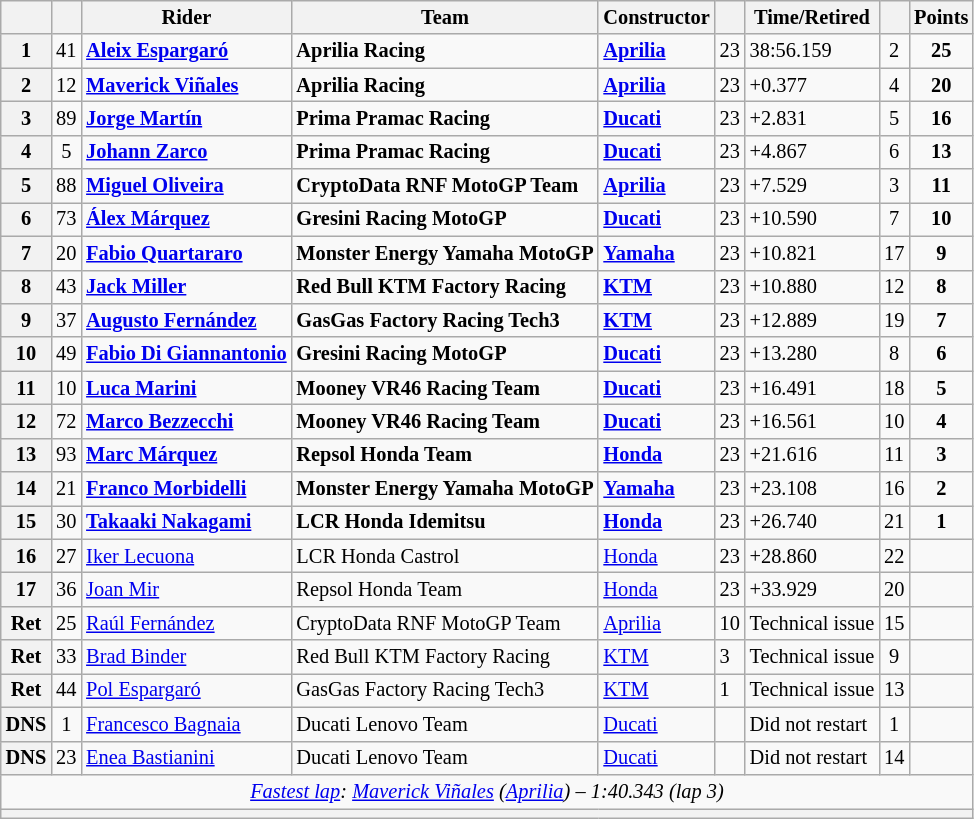<table class="wikitable sortable" style="font-size: 85%;">
<tr>
<th scope="col"></th>
<th scope="col"></th>
<th scope="col">Rider</th>
<th scope="col">Team</th>
<th scope="col">Constructor</th>
<th scope="col" class="unsortable"></th>
<th scope="col" class="unsortable">Time/Retired</th>
<th scope="col"></th>
<th scope="col">Points</th>
</tr>
<tr>
<th scope="row">1</th>
<td align="center">41</td>
<td data-sort-value="espa"> <strong><a href='#'>Aleix Espargaró</a></strong></td>
<td><strong>Aprilia Racing</strong></td>
<td><strong><a href='#'>Aprilia</a></strong></td>
<td>23</td>
<td>38:56.159</td>
<td align="center">2</td>
<td align="center"><strong>25</strong></td>
</tr>
<tr>
<th scope="row">2</th>
<td align="center">12</td>
<td data-sort-value="vin"> <strong><a href='#'>Maverick Viñales</a></strong></td>
<td><strong>Aprilia Racing</strong></td>
<td><strong><a href='#'>Aprilia</a></strong></td>
<td>23</td>
<td>+0.377</td>
<td align="center">4</td>
<td align="center"><strong>20</strong></td>
</tr>
<tr>
<th scope="row">3</th>
<td align="center">89</td>
<td data-sort-value="mart"> <strong><a href='#'>Jorge Martín</a></strong></td>
<td><strong>Prima Pramac Racing</strong></td>
<td><strong><a href='#'>Ducati</a></strong></td>
<td>23</td>
<td>+2.831</td>
<td align="center">5</td>
<td align="center"><strong>16</strong></td>
</tr>
<tr>
<th scope="row">4</th>
<td align="center">5</td>
<td data-sort-value="zar"> <strong><a href='#'>Johann Zarco</a></strong></td>
<td><strong>Prima Pramac Racing</strong></td>
<td><strong><a href='#'>Ducati</a></strong></td>
<td>23</td>
<td>+4.867</td>
<td align="center">6</td>
<td align="center"><strong>13</strong></td>
</tr>
<tr>
<th scope="row">5</th>
<td align="center">88</td>
<td data-sort-value="oli"> <strong><a href='#'>Miguel Oliveira</a></strong></td>
<td><strong>CryptoData RNF MotoGP Team</strong></td>
<td><strong><a href='#'>Aprilia</a></strong></td>
<td>23</td>
<td>+7.529</td>
<td align="center">3</td>
<td align="center"><strong>11</strong></td>
</tr>
<tr>
<th scope="row">6</th>
<td align="center">73</td>
<td data-sort-value="marqa"> <strong><a href='#'>Álex Márquez</a></strong></td>
<td><strong>Gresini Racing MotoGP</strong></td>
<td><strong><a href='#'>Ducati</a></strong></td>
<td>23</td>
<td>+10.590</td>
<td align="center">7</td>
<td align="center"><strong>10</strong></td>
</tr>
<tr>
<th scope="row">7</th>
<td align="center">20</td>
<td data-sort-value="qua"> <strong><a href='#'>Fabio Quartararo</a></strong></td>
<td><strong>Monster Energy Yamaha MotoGP</strong></td>
<td><strong><a href='#'>Yamaha</a></strong></td>
<td>23</td>
<td>+10.821</td>
<td align="center">17</td>
<td align="center"><strong>9</strong></td>
</tr>
<tr>
<th scope="row">8</th>
<td align="center">43</td>
<td data-sort-value="mil"> <strong><a href='#'>Jack Miller</a></strong></td>
<td><strong>Red Bull KTM Factory Racing</strong></td>
<td><strong><a href='#'>KTM</a></strong></td>
<td>23</td>
<td>+10.880</td>
<td align="center">12</td>
<td align="center"><strong>8</strong></td>
</tr>
<tr>
<th scope="row">9</th>
<td align="center">37</td>
<td data-sort-value="fera"> <strong><a href='#'>Augusto Fernández</a></strong></td>
<td><strong>GasGas Factory Racing Tech3</strong></td>
<td><strong><a href='#'>KTM</a></strong></td>
<td>23</td>
<td>+12.889</td>
<td align="center">19</td>
<td align="center"><strong>7</strong></td>
</tr>
<tr>
<th scope="row">10</th>
<td align="center">49</td>
<td data-sort-value="dig"> <strong><a href='#'>Fabio Di Giannantonio</a></strong></td>
<td><strong>Gresini Racing MotoGP</strong></td>
<td><strong><a href='#'>Ducati</a></strong></td>
<td>23</td>
<td>+13.280</td>
<td align="center">8</td>
<td align="center"><strong>6</strong></td>
</tr>
<tr>
<th scope="row">11</th>
<td align="center">10</td>
<td data-sort-value="mari"> <strong><a href='#'>Luca Marini</a></strong></td>
<td><strong>Mooney VR46 Racing Team</strong></td>
<td><strong><a href='#'>Ducati</a></strong></td>
<td>23</td>
<td>+16.491</td>
<td align="center">18</td>
<td align="center"><strong>5</strong></td>
</tr>
<tr>
<th scope="row">12</th>
<td align="center">72</td>
<td data-sort-value="bez"> <strong><a href='#'>Marco Bezzecchi</a></strong></td>
<td><strong>Mooney VR46 Racing Team</strong></td>
<td><strong><a href='#'>Ducati</a></strong></td>
<td>23</td>
<td>+16.561</td>
<td align="center">10</td>
<td align="center"><strong>4</strong></td>
</tr>
<tr>
<th scope="row">13</th>
<td align="center">93</td>
<td data-sort-value="marqm"> <strong><a href='#'>Marc Márquez</a></strong></td>
<td><strong>Repsol Honda Team</strong></td>
<td><strong><a href='#'>Honda</a></strong></td>
<td>23</td>
<td>+21.616</td>
<td align="center">11</td>
<td align="center"><strong>3</strong></td>
</tr>
<tr>
<th scope="row">14</th>
<td align="center">21</td>
<td data-sort-value="mor"> <strong><a href='#'>Franco Morbidelli</a></strong></td>
<td><strong>Monster Energy Yamaha MotoGP</strong></td>
<td><strong><a href='#'>Yamaha</a></strong></td>
<td>23</td>
<td>+23.108</td>
<td align="center">16</td>
<td align="center"><strong>2</strong></td>
</tr>
<tr>
<th scope="row">15</th>
<td align="center">30</td>
<td data-sort-value="nak"> <strong><a href='#'>Takaaki Nakagami</a></strong></td>
<td><strong>LCR Honda Idemitsu</strong></td>
<td><strong><a href='#'>Honda</a></strong></td>
<td>23</td>
<td>+26.740</td>
<td align="center">21</td>
<td align="center"><strong>1</strong></td>
</tr>
<tr>
<th scope="row">16</th>
<td align="center">27</td>
<td data-sort-value="lec"> <a href='#'>Iker Lecuona</a></td>
<td>LCR Honda Castrol</td>
<td><a href='#'>Honda</a></td>
<td>23</td>
<td>+28.860</td>
<td align="center">22</td>
<td></td>
</tr>
<tr>
<th scope="row">17</th>
<td align="center">36</td>
<td data-sort-value="mir"> <a href='#'>Joan Mir</a></td>
<td>Repsol Honda Team</td>
<td><a href='#'>Honda</a></td>
<td>23</td>
<td>+33.929</td>
<td align="center">20</td>
<td></td>
</tr>
<tr>
<th scope="row">Ret</th>
<td align="center">25</td>
<td data-sort-value="ferr"> <a href='#'>Raúl Fernández</a></td>
<td>CryptoData RNF MotoGP Team</td>
<td><a href='#'>Aprilia</a></td>
<td>10</td>
<td>Technical issue</td>
<td align="center">15</td>
<td></td>
</tr>
<tr>
<th scope="row">Ret</th>
<td align="center">33</td>
<td data-sort-value="bin"> <a href='#'>Brad Binder</a></td>
<td>Red Bull KTM Factory Racing</td>
<td><a href='#'>KTM</a></td>
<td>3</td>
<td>Technical issue</td>
<td align="center">9</td>
<td></td>
</tr>
<tr>
<th scope="row">Ret</th>
<td align="center">44</td>
<td data-sort-value="espp"> <a href='#'>Pol Espargaró</a></td>
<td>GasGas Factory Racing Tech3</td>
<td><a href='#'>KTM</a></td>
<td>1</td>
<td>Technical issue</td>
<td align="center">13</td>
<td></td>
</tr>
<tr>
<th scope="row">DNS</th>
<td align="center">1</td>
<td data-sort-value="bag"> <a href='#'>Francesco Bagnaia</a></td>
<td>Ducati Lenovo Team</td>
<td><a href='#'>Ducati</a></td>
<td></td>
<td>Did not restart</td>
<td align="center">1</td>
<td></td>
</tr>
<tr>
<th scope="row">DNS</th>
<td align="center">23</td>
<td data-sort-value="bas"> <a href='#'>Enea Bastianini</a></td>
<td>Ducati Lenovo Team</td>
<td><a href='#'>Ducati</a></td>
<td></td>
<td>Did not restart</td>
<td align="center">14</td>
<td></td>
</tr>
<tr class="sortbottom">
<td colspan="9" style="text-align:center"><em><a href='#'>Fastest lap</a>:  <a href='#'>Maverick Viñales</a> (<a href='#'>Aprilia</a>) – 1:40.343 (lap 3)</em></td>
</tr>
<tr>
<th colspan=9></th>
</tr>
</table>
